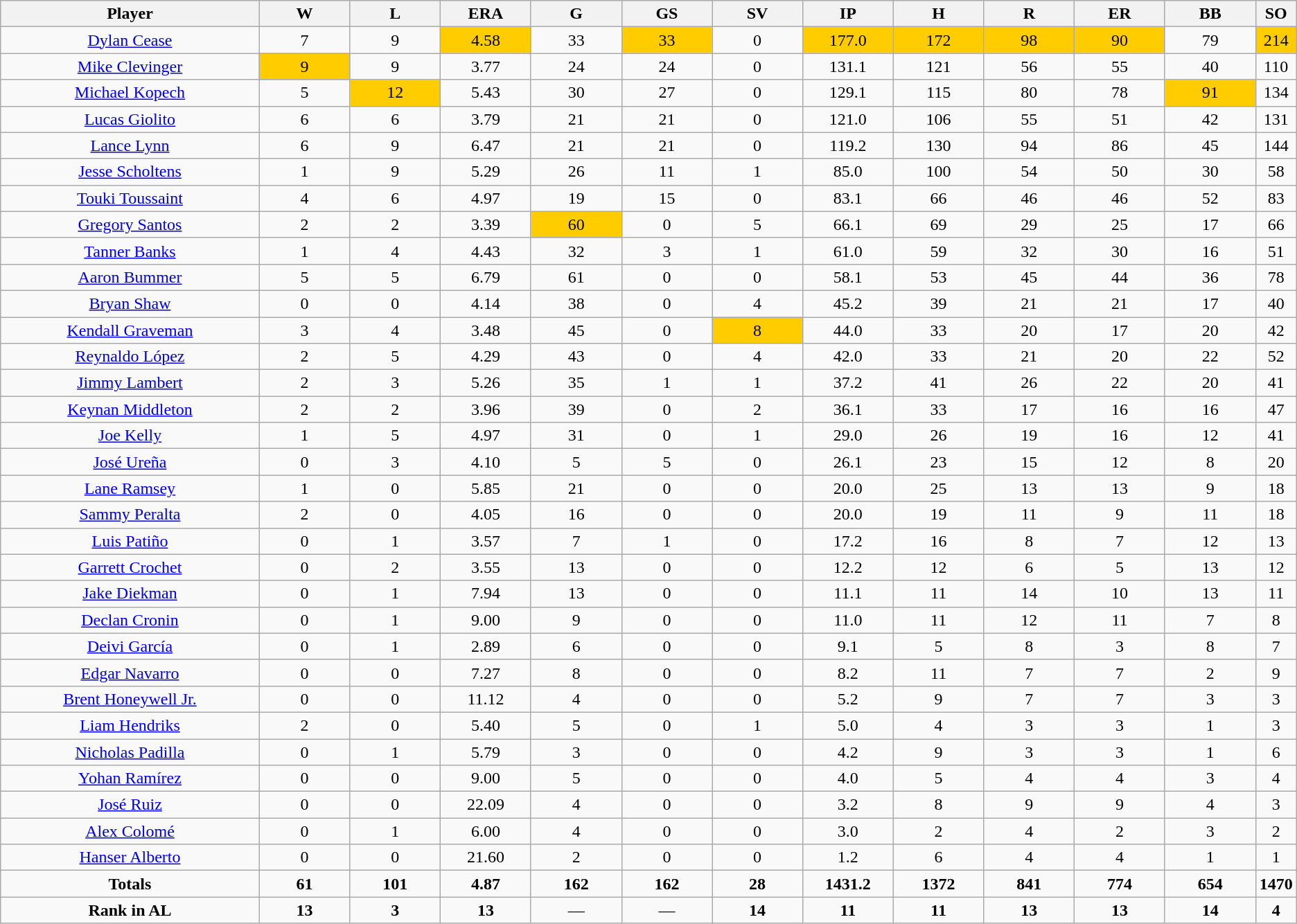<table class=wikitable style="text-align:center">
<tr>
<th bgcolor=#DDDDFF; width="20%">Player</th>
<th bgcolor=#DDDDFF; width="7%">W</th>
<th bgcolor=#DDDDFF; width="7%">L</th>
<th bgcolor=#DDDDFF; width="7%">ERA</th>
<th bgcolor=#DDDDFF; width="7%">G</th>
<th bgcolor=#DDDDFF; width="7%">GS</th>
<th bgcolor=#DDDDFF; width="7%">SV</th>
<th bgcolor=#DDDDFF; width="7%">IP</th>
<th bgcolor=#DDDDFF; width="7%">H</th>
<th bgcolor=#DDDDFF; width="7%">R</th>
<th bgcolor=#DDDDFF; width="7%">ER</th>
<th bgcolor=#DDDDFF; width="7%">BB</th>
<th bgcolor=#DDDDFF; width="7%">SO</th>
</tr>
<tr>
<td><a href='#'>Dylan Cease</a></td>
<td>7</td>
<td>9</td>
<td bgcolor=#ffcc00>4.58</td>
<td>33</td>
<td bgcolor=#ffcc00>33</td>
<td>0</td>
<td bgcolor=#ffcc00>177.0</td>
<td bgcolor=#ffcc00>172</td>
<td bgcolor=#ffcc00>98</td>
<td bgcolor=#ffcc00>90</td>
<td>79</td>
<td bgcolor=#ffcc00>214</td>
</tr>
<tr>
<td><a href='#'>Mike Clevinger</a></td>
<td bgcolor=#ffcc00>9</td>
<td>9</td>
<td>3.77</td>
<td>24</td>
<td>24</td>
<td>0</td>
<td>131.1</td>
<td>121</td>
<td>56</td>
<td>55</td>
<td>40</td>
<td>110</td>
</tr>
<tr>
<td><a href='#'>Michael Kopech</a></td>
<td>5</td>
<td bgcolor=#ffcc00>12</td>
<td>5.43</td>
<td>30</td>
<td>27</td>
<td>0</td>
<td>129.1</td>
<td>115</td>
<td>80</td>
<td>78</td>
<td bgcolor=#ffcc00>91</td>
<td>134</td>
</tr>
<tr>
<td><a href='#'>Lucas Giolito</a></td>
<td>6</td>
<td>6</td>
<td>3.79</td>
<td>21</td>
<td>21</td>
<td>0</td>
<td>121.0</td>
<td>106</td>
<td>55</td>
<td>51</td>
<td>42</td>
<td>131</td>
</tr>
<tr>
<td><a href='#'>Lance Lynn</a></td>
<td>6</td>
<td>9</td>
<td>6.47</td>
<td>21</td>
<td>21</td>
<td>0</td>
<td>119.2</td>
<td>130</td>
<td>94</td>
<td>86</td>
<td>45</td>
<td>144</td>
</tr>
<tr>
<td><a href='#'>Jesse Scholtens</a></td>
<td>1</td>
<td>9</td>
<td>5.29</td>
<td>26</td>
<td>11</td>
<td>1</td>
<td>85.0</td>
<td>100</td>
<td>54</td>
<td>50</td>
<td>30</td>
<td>58</td>
</tr>
<tr>
<td><a href='#'>Touki Toussaint</a></td>
<td>4</td>
<td>6</td>
<td>4.97</td>
<td>19</td>
<td>15</td>
<td>0</td>
<td>83.1</td>
<td>66</td>
<td>46</td>
<td>46</td>
<td>52</td>
<td>83</td>
</tr>
<tr>
<td><a href='#'>Gregory Santos</a></td>
<td>2</td>
<td>2</td>
<td>3.39</td>
<td bgcolor=#ffcc00>60</td>
<td>0</td>
<td>5</td>
<td>66.1</td>
<td>69</td>
<td>29</td>
<td>25</td>
<td>17</td>
<td>66</td>
</tr>
<tr>
<td><a href='#'>Tanner Banks</a></td>
<td>1</td>
<td>4</td>
<td>4.43</td>
<td>32</td>
<td>3</td>
<td>1</td>
<td>61.0</td>
<td>59</td>
<td>32</td>
<td>30</td>
<td>16</td>
<td>51</td>
</tr>
<tr>
<td><a href='#'>Aaron Bummer</a></td>
<td>5</td>
<td>5</td>
<td>6.79</td>
<td>61</td>
<td>0</td>
<td>0</td>
<td>58.1</td>
<td>53</td>
<td>45</td>
<td>44</td>
<td>36</td>
<td>78</td>
</tr>
<tr>
<td><a href='#'>Bryan Shaw</a></td>
<td>0</td>
<td>0</td>
<td>4.14</td>
<td>38</td>
<td>0</td>
<td>4</td>
<td>45.2</td>
<td>39</td>
<td>21</td>
<td>21</td>
<td>17</td>
<td>40</td>
</tr>
<tr>
<td><a href='#'>Kendall Graveman</a></td>
<td>3</td>
<td>4</td>
<td>3.48</td>
<td>45</td>
<td>0</td>
<td bgcolor=#ffcc00>8</td>
<td>44.0</td>
<td>33</td>
<td>20</td>
<td>17</td>
<td>20</td>
<td>42</td>
</tr>
<tr>
<td><a href='#'>Reynaldo López</a></td>
<td>2</td>
<td>5</td>
<td>4.29</td>
<td>43</td>
<td>0</td>
<td>4</td>
<td>42.0</td>
<td>33</td>
<td>21</td>
<td>20</td>
<td>22</td>
<td>52</td>
</tr>
<tr>
<td><a href='#'>Jimmy Lambert</a></td>
<td>2</td>
<td>3</td>
<td>5.26</td>
<td>35</td>
<td>1</td>
<td>1</td>
<td>37.2</td>
<td>41</td>
<td>26</td>
<td>22</td>
<td>20</td>
<td>41</td>
</tr>
<tr>
<td><a href='#'>Keynan Middleton</a></td>
<td>2</td>
<td>2</td>
<td>3.96</td>
<td>39</td>
<td>0</td>
<td>2</td>
<td>36.1</td>
<td>33</td>
<td>17</td>
<td>16</td>
<td>16</td>
<td>47</td>
</tr>
<tr>
<td><a href='#'>Joe Kelly</a></td>
<td>1</td>
<td>5</td>
<td>4.97</td>
<td>31</td>
<td>0</td>
<td>1</td>
<td>29.0</td>
<td>26</td>
<td>19</td>
<td>16</td>
<td>12</td>
<td>41</td>
</tr>
<tr>
<td><a href='#'>José Ureña</a></td>
<td>0</td>
<td>3</td>
<td>4.10</td>
<td>5</td>
<td>5</td>
<td>0</td>
<td>26.1</td>
<td>23</td>
<td>15</td>
<td>12</td>
<td>8</td>
<td>20</td>
</tr>
<tr>
<td><a href='#'>Lane Ramsey</a></td>
<td>1</td>
<td>0</td>
<td>5.85</td>
<td>21</td>
<td>0</td>
<td>0</td>
<td>20.0</td>
<td>25</td>
<td>13</td>
<td>13</td>
<td>9</td>
<td>18</td>
</tr>
<tr>
<td><a href='#'>Sammy Peralta</a></td>
<td>2</td>
<td>0</td>
<td>4.05</td>
<td>16</td>
<td>0</td>
<td>0</td>
<td>20.0</td>
<td>19</td>
<td>11</td>
<td>9</td>
<td>11</td>
<td>18</td>
</tr>
<tr>
<td><a href='#'>Luis Patiño</a></td>
<td>0</td>
<td>1</td>
<td>3.57</td>
<td>7</td>
<td>1</td>
<td>0</td>
<td>17.2</td>
<td>16</td>
<td>8</td>
<td>7</td>
<td>12</td>
<td>13</td>
</tr>
<tr>
<td><a href='#'>Garrett Crochet</a></td>
<td>0</td>
<td>2</td>
<td>3.55</td>
<td>13</td>
<td>0</td>
<td>0</td>
<td>12.2</td>
<td>12</td>
<td>6</td>
<td>5</td>
<td>13</td>
<td>12</td>
</tr>
<tr>
<td><a href='#'>Jake Diekman</a></td>
<td>0</td>
<td>1</td>
<td>7.94</td>
<td>13</td>
<td>0</td>
<td>0</td>
<td>11.1</td>
<td>11</td>
<td>14</td>
<td>10</td>
<td>13</td>
<td>11</td>
</tr>
<tr>
<td><a href='#'>Declan Cronin</a></td>
<td>0</td>
<td>1</td>
<td>9.00</td>
<td>9</td>
<td>0</td>
<td>0</td>
<td>11.0</td>
<td>11</td>
<td>12</td>
<td>11</td>
<td>7</td>
<td>8</td>
</tr>
<tr>
<td><a href='#'>Deivi García</a></td>
<td>0</td>
<td>1</td>
<td>2.89</td>
<td>6</td>
<td>0</td>
<td>0</td>
<td>9.1</td>
<td>5</td>
<td>8</td>
<td>3</td>
<td>8</td>
<td>7</td>
</tr>
<tr>
<td><a href='#'>Edgar Navarro</a></td>
<td>0</td>
<td>0</td>
<td>7.27</td>
<td>8</td>
<td>0</td>
<td>0</td>
<td>8.2</td>
<td>11</td>
<td>7</td>
<td>7</td>
<td>2</td>
<td>9</td>
</tr>
<tr>
<td><a href='#'>Brent Honeywell Jr.</a></td>
<td>0</td>
<td>0</td>
<td>11.12</td>
<td>4</td>
<td>0</td>
<td>0</td>
<td>5.2</td>
<td>9</td>
<td>7</td>
<td>7</td>
<td>3</td>
<td>3</td>
</tr>
<tr>
<td><a href='#'>Liam Hendriks</a></td>
<td>2</td>
<td>0</td>
<td>5.40</td>
<td>5</td>
<td>0</td>
<td>1</td>
<td>5.0</td>
<td>4</td>
<td>3</td>
<td>3</td>
<td>1</td>
<td>3</td>
</tr>
<tr>
<td><a href='#'>Nicholas Padilla</a></td>
<td>0</td>
<td>1</td>
<td>5.79</td>
<td>3</td>
<td>0</td>
<td>0</td>
<td>4.2</td>
<td>9</td>
<td>3</td>
<td>3</td>
<td>1</td>
<td>6</td>
</tr>
<tr>
<td><a href='#'>Yohan Ramírez</a></td>
<td>0</td>
<td>0</td>
<td>9.00</td>
<td>5</td>
<td>0</td>
<td>0</td>
<td>4.0</td>
<td>5</td>
<td>4</td>
<td>4</td>
<td>3</td>
<td>4</td>
</tr>
<tr>
<td><a href='#'>José Ruiz</a></td>
<td>0</td>
<td>0</td>
<td>22.09</td>
<td>4</td>
<td>0</td>
<td>0</td>
<td>3.2</td>
<td>8</td>
<td>9</td>
<td>9</td>
<td>4</td>
<td>3</td>
</tr>
<tr>
<td><a href='#'>Alex Colomé</a></td>
<td>0</td>
<td>1</td>
<td>6.00</td>
<td>4</td>
<td>0</td>
<td>0</td>
<td>3.0</td>
<td>2</td>
<td>4</td>
<td>2</td>
<td>3</td>
<td>2</td>
</tr>
<tr>
<td><a href='#'>Hanser Alberto</a></td>
<td>0</td>
<td>0</td>
<td>21.60</td>
<td>2</td>
<td>0</td>
<td>0</td>
<td>1.2</td>
<td>6</td>
<td>4</td>
<td>4</td>
<td>1</td>
<td>1</td>
</tr>
<tr>
<td><strong>Totals</strong></td>
<td><strong>61</strong></td>
<td><strong>101</strong></td>
<td><strong>4.87</strong></td>
<td><strong>162</strong></td>
<td><strong>162</strong></td>
<td><strong>28</strong></td>
<td><strong>1431.2</strong></td>
<td><strong>1372</strong></td>
<td><strong>841</strong></td>
<td><strong>774</strong></td>
<td><strong>654</strong></td>
<td><strong>1470</strong></td>
</tr>
<tr>
<td><strong>Rank in AL</strong></td>
<td><strong>13</strong></td>
<td><strong>3</strong></td>
<td><strong>13</strong></td>
<td>—</td>
<td>—</td>
<td><strong>14</strong></td>
<td><strong>11</strong></td>
<td><strong>11</strong></td>
<td><strong>13</strong></td>
<td><strong>13</strong></td>
<td><strong>14</strong></td>
<td><strong>4</strong></td>
</tr>
</table>
